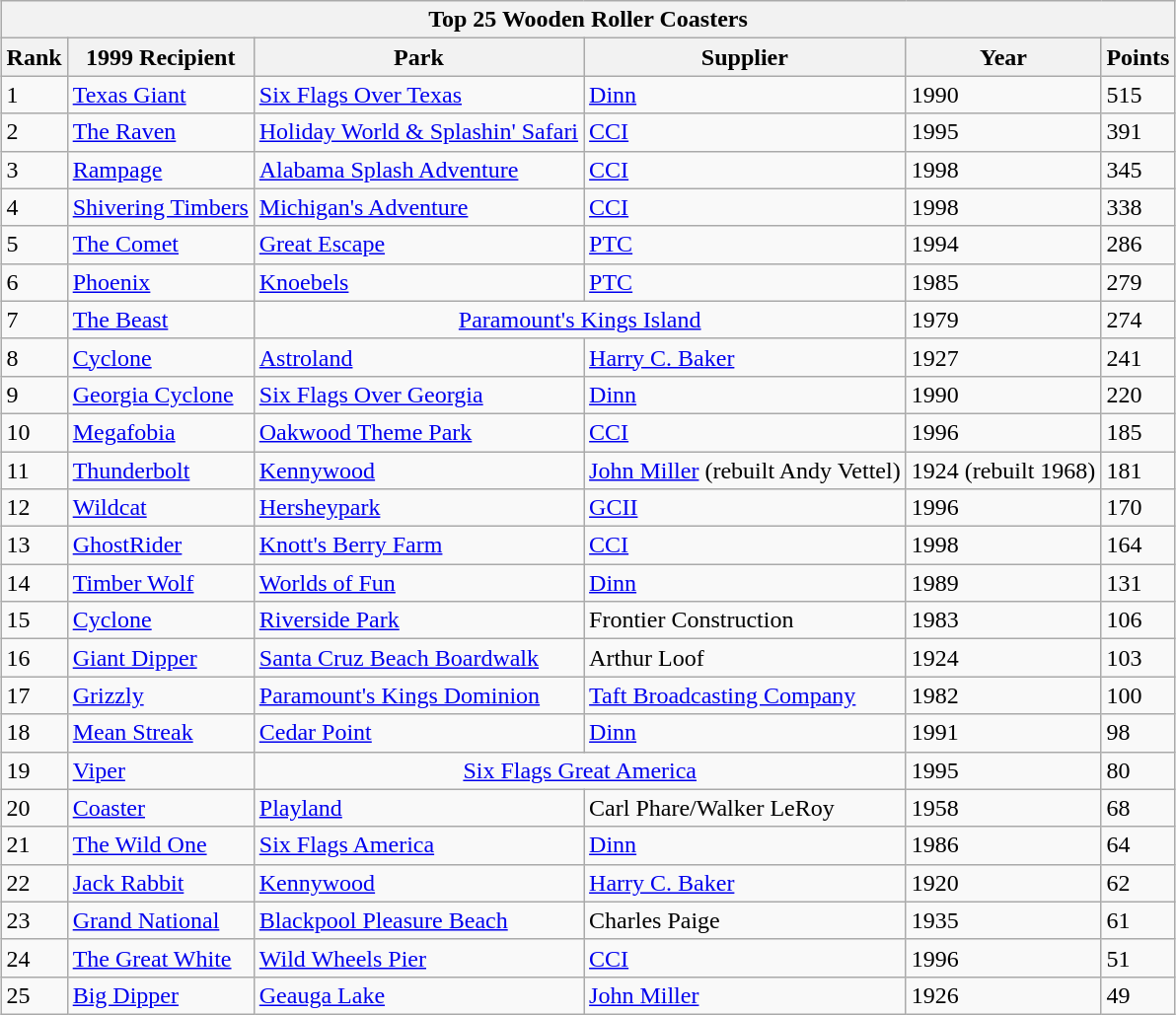<table class="wikitable" style="margin:1em auto;">
<tr>
<th colspan="500"><strong>Top 25 Wooden Roller Coasters</strong></th>
</tr>
<tr>
<th>Rank</th>
<th>1999 Recipient</th>
<th>Park</th>
<th>Supplier</th>
<th>Year</th>
<th>Points</th>
</tr>
<tr>
<td>1</td>
<td><a href='#'>Texas Giant</a></td>
<td><a href='#'>Six Flags Over Texas</a></td>
<td><a href='#'>Dinn</a></td>
<td>1990</td>
<td>515</td>
</tr>
<tr>
<td>2</td>
<td><a href='#'>The Raven</a></td>
<td><a href='#'>Holiday World & Splashin' Safari</a></td>
<td><a href='#'>CCI</a></td>
<td>1995</td>
<td>391</td>
</tr>
<tr>
<td>3</td>
<td><a href='#'>Rampage</a></td>
<td><a href='#'>Alabama Splash Adventure</a></td>
<td><a href='#'>CCI</a></td>
<td>1998</td>
<td>345</td>
</tr>
<tr>
<td>4</td>
<td><a href='#'>Shivering Timbers</a></td>
<td><a href='#'>Michigan's Adventure</a></td>
<td><a href='#'>CCI</a></td>
<td>1998</td>
<td>338</td>
</tr>
<tr>
<td>5</td>
<td><a href='#'>The Comet</a></td>
<td><a href='#'>Great Escape</a></td>
<td><a href='#'>PTC</a></td>
<td>1994</td>
<td>286</td>
</tr>
<tr>
<td>6</td>
<td><a href='#'>Phoenix</a></td>
<td><a href='#'>Knoebels</a></td>
<td><a href='#'>PTC</a></td>
<td>1985</td>
<td>279</td>
</tr>
<tr>
<td>7</td>
<td><a href='#'>The Beast</a></td>
<td colspan="2" style="text-align:center;"><a href='#'>Paramount's Kings Island</a></td>
<td>1979</td>
<td>274</td>
</tr>
<tr>
<td>8</td>
<td><a href='#'>Cyclone</a></td>
<td><a href='#'>Astroland</a></td>
<td><a href='#'>Harry C. Baker</a></td>
<td>1927</td>
<td>241</td>
</tr>
<tr>
<td>9</td>
<td><a href='#'>Georgia Cyclone</a></td>
<td><a href='#'>Six Flags Over Georgia</a></td>
<td><a href='#'>Dinn</a></td>
<td>1990</td>
<td>220</td>
</tr>
<tr>
<td>10</td>
<td><a href='#'>Megafobia</a></td>
<td><a href='#'>Oakwood Theme Park</a></td>
<td><a href='#'>CCI</a></td>
<td>1996</td>
<td>185</td>
</tr>
<tr>
<td>11</td>
<td><a href='#'>Thunderbolt</a></td>
<td><a href='#'>Kennywood</a></td>
<td><a href='#'>John Miller</a> (rebuilt Andy Vettel)</td>
<td>1924 (rebuilt 1968)</td>
<td>181</td>
</tr>
<tr>
<td>12</td>
<td><a href='#'>Wildcat</a></td>
<td><a href='#'>Hersheypark</a></td>
<td><a href='#'>GCII</a></td>
<td>1996</td>
<td>170</td>
</tr>
<tr>
<td>13</td>
<td><a href='#'>GhostRider</a></td>
<td><a href='#'>Knott's Berry Farm</a></td>
<td><a href='#'>CCI</a></td>
<td>1998</td>
<td>164</td>
</tr>
<tr>
<td>14</td>
<td><a href='#'>Timber Wolf</a></td>
<td><a href='#'>Worlds of Fun</a></td>
<td><a href='#'>Dinn</a></td>
<td>1989</td>
<td>131</td>
</tr>
<tr>
<td>15</td>
<td><a href='#'>Cyclone</a></td>
<td><a href='#'>Riverside Park</a></td>
<td>Frontier Construction</td>
<td>1983</td>
<td>106</td>
</tr>
<tr>
<td>16</td>
<td><a href='#'>Giant Dipper</a></td>
<td><a href='#'>Santa Cruz Beach Boardwalk</a></td>
<td>Arthur Loof</td>
<td>1924</td>
<td>103</td>
</tr>
<tr>
<td>17</td>
<td><a href='#'>Grizzly</a></td>
<td><a href='#'>Paramount's Kings Dominion</a></td>
<td><a href='#'>Taft Broadcasting Company</a></td>
<td>1982</td>
<td>100</td>
</tr>
<tr>
<td>18</td>
<td><a href='#'>Mean Streak</a></td>
<td><a href='#'>Cedar Point</a></td>
<td><a href='#'>Dinn</a></td>
<td>1991</td>
<td>98</td>
</tr>
<tr>
<td>19</td>
<td><a href='#'>Viper</a></td>
<td colspan="2" style="text-align:center;"><a href='#'>Six Flags Great America</a></td>
<td>1995</td>
<td>80</td>
</tr>
<tr>
<td>20</td>
<td><a href='#'>Coaster</a></td>
<td><a href='#'>Playland</a></td>
<td>Carl Phare/Walker LeRoy</td>
<td>1958</td>
<td>68</td>
</tr>
<tr>
<td>21</td>
<td><a href='#'>The Wild One</a></td>
<td><a href='#'>Six Flags America</a></td>
<td><a href='#'>Dinn</a></td>
<td>1986</td>
<td>64</td>
</tr>
<tr>
<td>22</td>
<td><a href='#'>Jack Rabbit</a></td>
<td><a href='#'>Kennywood</a></td>
<td><a href='#'>Harry C. Baker</a></td>
<td>1920</td>
<td>62</td>
</tr>
<tr>
<td>23</td>
<td><a href='#'>Grand National</a></td>
<td><a href='#'>Blackpool Pleasure Beach</a></td>
<td>Charles Paige</td>
<td>1935</td>
<td>61</td>
</tr>
<tr>
<td>24</td>
<td><a href='#'>The Great White</a></td>
<td><a href='#'>Wild Wheels Pier</a></td>
<td><a href='#'>CCI</a></td>
<td>1996</td>
<td>51</td>
</tr>
<tr>
<td>25</td>
<td><a href='#'>Big Dipper</a></td>
<td><a href='#'>Geauga Lake</a></td>
<td><a href='#'>John Miller</a></td>
<td>1926</td>
<td>49</td>
</tr>
</table>
